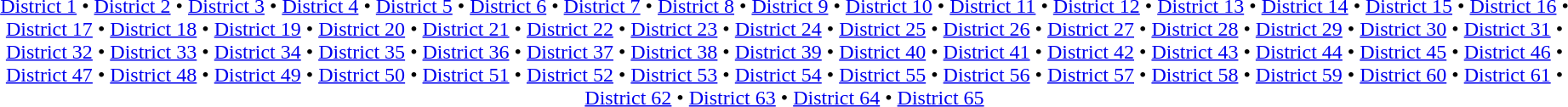<table id=toc class=toc summary=Contents>
<tr>
<td align=center><br><a href='#'>District 1</a> • <a href='#'>District 2</a> • <a href='#'>District 3</a> • <a href='#'>District 4</a> • <a href='#'>District 5</a> • <a href='#'>District 6</a> • <a href='#'>District 7</a> • <a href='#'>District 8</a> • <a href='#'>District 9</a> • <a href='#'>District 10</a> • <a href='#'>District 11</a> • <a href='#'>District 12</a> • <a href='#'>District 13</a> • <a href='#'>District 14</a> • <a href='#'>District 15</a> • <a href='#'>District 16</a> • <a href='#'>District 17</a> • <a href='#'>District 18</a> • <a href='#'>District 19</a> • <a href='#'>District 20</a> • <a href='#'>District 21</a> • <a href='#'>District 22</a> • <a href='#'>District 23</a> • <a href='#'>District 24</a> • <a href='#'>District 25</a> • <a href='#'>District 26</a> • <a href='#'>District 27</a> • <a href='#'>District 28</a> • <a href='#'>District 29</a> • <a href='#'>District 30</a> • <a href='#'>District 31</a> • <a href='#'>District 32</a> • <a href='#'>District 33</a> • <a href='#'>District 34</a> • <a href='#'>District 35</a> • <a href='#'>District 36</a> • <a href='#'>District 37</a> • <a href='#'>District 38</a> • <a href='#'>District 39</a> • <a href='#'>District 40</a> • <a href='#'>District 41</a> • <a href='#'>District 42</a> • <a href='#'>District 43</a> • <a href='#'>District 44</a> • <a href='#'>District 45</a> • <a href='#'>District 46</a> • <a href='#'>District 47</a> • <a href='#'>District 48</a> • <a href='#'>District 49</a> • <a href='#'>District 50</a> • <a href='#'>District 51</a> • <a href='#'>District 52</a> • <a href='#'>District 53</a> • <a href='#'>District 54</a> • <a href='#'>District 55</a> • <a href='#'>District 56</a> • <a href='#'>District 57</a> • <a href='#'>District 58</a> • <a href='#'>District 59</a> • <a href='#'>District 60</a> • <a href='#'>District 61</a> • <a href='#'>District 62</a> • <a href='#'>District 63</a> • <a href='#'>District 64</a> • <a href='#'>District 65</a></td>
</tr>
</table>
